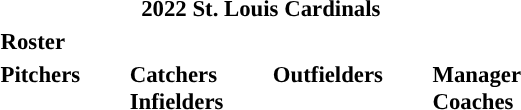<table class="toccolours" style="font-size: 95%;">
<tr>
<th colspan="10">2022 St. Louis Cardinals</th>
</tr>
<tr>
<td colspan="10"><strong>Roster</strong></td>
</tr>
<tr>
<td valign="top"><strong>Pitchers</strong><br>


























</td>
<td style="width:25px;"></td>
<td valign="top"><strong>Catchers</strong><br>



<strong>Infielders</strong>









</td>
<td style="width:25px;"></td>
<td valign="top"><strong>Outfielders</strong><br>







</td>
<td style="width:25px;"></td>
<td valign="top"><strong>Manager</strong><br>
<strong>Coaches</strong>
 
 
 
 
 
 
 
 
  
 
 
 </td>
</tr>
</table>
